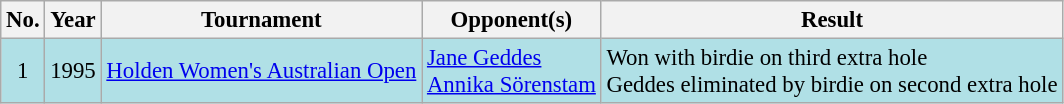<table class="wikitable" style="font-size:95%;">
<tr>
<th>No.</th>
<th>Year</th>
<th>Tournament</th>
<th>Opponent(s)</th>
<th>Result</th>
</tr>
<tr style="background:#B0E0E6;">
<td align=center>1</td>
<td>1995</td>
<td><a href='#'>Holden Women's Australian Open</a></td>
<td> <a href='#'>Jane Geddes</a><br> <a href='#'>Annika Sörenstam</a></td>
<td>Won with birdie on third extra hole<br>Geddes eliminated by birdie on second extra hole</td>
</tr>
</table>
